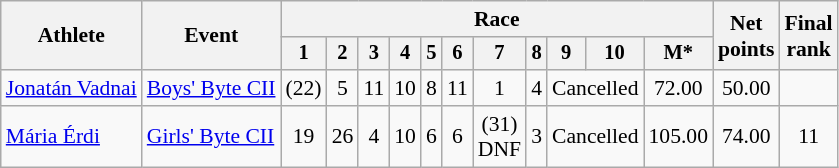<table class="wikitable" style="font-size:90%">
<tr>
<th rowspan="2">Athlete</th>
<th rowspan="2">Event</th>
<th colspan=11>Race</th>
<th rowspan=2>Net<br>points</th>
<th rowspan=2>Final <br>rank</th>
</tr>
<tr style="font-size:95%">
<th>1</th>
<th>2</th>
<th>3</th>
<th>4</th>
<th>5</th>
<th>6</th>
<th>7</th>
<th>8</th>
<th>9</th>
<th>10</th>
<th>M*</th>
</tr>
<tr align=center>
<td align=left><a href='#'>Jonatán Vadnai</a></td>
<td align=left><a href='#'>Boys' Byte CII</a></td>
<td>(22)</td>
<td>5</td>
<td>11</td>
<td>10</td>
<td>8</td>
<td>11</td>
<td>1</td>
<td>4</td>
<td colspan=2>Cancelled</td>
<td>72.00</td>
<td>50.00</td>
<td></td>
</tr>
<tr align=center>
<td align=left><a href='#'>Mária Érdi</a></td>
<td align=left><a href='#'>Girls' Byte CII</a></td>
<td>19</td>
<td>26</td>
<td>4</td>
<td>10</td>
<td>6</td>
<td>6</td>
<td>(31)<br>DNF</td>
<td>3</td>
<td colspan=2>Cancelled</td>
<td>105.00</td>
<td>74.00</td>
<td>11</td>
</tr>
</table>
